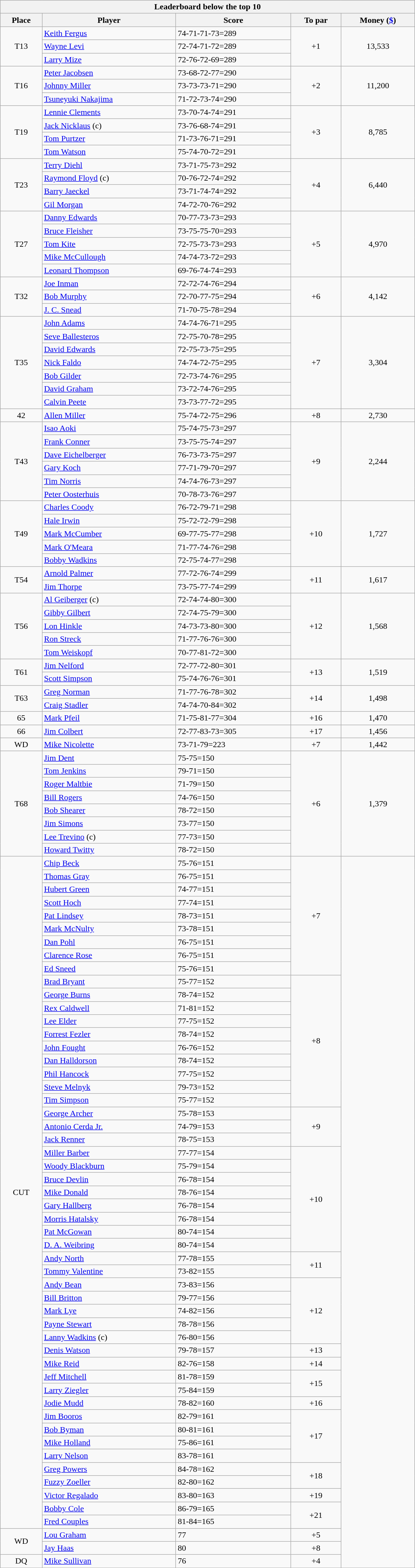<table class="collapsible collapsed wikitable" style="width:50em;margin-top:-1px;">
<tr>
<th scope="col" colspan="6">Leaderboard below the top 10</th>
</tr>
<tr>
<th>Place</th>
<th>Player</th>
<th>Score</th>
<th>To par</th>
<th>Money (<a href='#'>$</a>)</th>
</tr>
<tr>
<td rowspan=3 align=center>T13</td>
<td> <a href='#'>Keith Fergus</a></td>
<td>74-71-71-73=289</td>
<td rowspan=3 align=center>+1</td>
<td rowspan=3 align=center>13,533</td>
</tr>
<tr>
<td> <a href='#'>Wayne Levi</a></td>
<td>72-74-71-72=289</td>
</tr>
<tr>
<td> <a href='#'>Larry Mize</a></td>
<td>72-76-72-69=289</td>
</tr>
<tr>
<td rowspan=3 align=center>T16</td>
<td> <a href='#'>Peter Jacobsen</a></td>
<td>73-68-72-77=290</td>
<td rowspan=3 align=center>+2</td>
<td rowspan=3 align=center>11,200</td>
</tr>
<tr>
<td> <a href='#'>Johnny Miller</a></td>
<td>73-73-73-71=290</td>
</tr>
<tr>
<td> <a href='#'>Tsuneyuki Nakajima</a></td>
<td>71-72-73-74=290</td>
</tr>
<tr>
<td rowspan=4 align=center>T19</td>
<td> <a href='#'>Lennie Clements</a></td>
<td>73-70-74-74=291</td>
<td rowspan=4 align=center>+3</td>
<td rowspan=4 align=center>8,785</td>
</tr>
<tr>
<td> <a href='#'>Jack Nicklaus</a> (c)</td>
<td>73-76-68-74=291</td>
</tr>
<tr>
<td> <a href='#'>Tom Purtzer</a></td>
<td>71-73-76-71=291</td>
</tr>
<tr>
<td> <a href='#'>Tom Watson</a></td>
<td>75-74-70-72=291</td>
</tr>
<tr>
<td rowspan=4 align=center>T23</td>
<td> <a href='#'>Terry Diehl</a></td>
<td>73-71-75-73=292</td>
<td rowspan=4 align=center>+4</td>
<td rowspan=4 align=center>6,440</td>
</tr>
<tr>
<td> <a href='#'>Raymond Floyd</a> (c)</td>
<td>70-76-72-74=292</td>
</tr>
<tr>
<td> <a href='#'>Barry Jaeckel</a></td>
<td>73-71-74-74=292</td>
</tr>
<tr>
<td> <a href='#'>Gil Morgan</a></td>
<td>74-72-70-76=292</td>
</tr>
<tr>
<td rowspan=5 align=center>T27</td>
<td> <a href='#'>Danny Edwards</a></td>
<td>70-77-73-73=293</td>
<td rowspan=5 align=center>+5</td>
<td rowspan=5 align=center>4,970</td>
</tr>
<tr>
<td> <a href='#'>Bruce Fleisher</a></td>
<td>73-75-75-70=293</td>
</tr>
<tr>
<td> <a href='#'>Tom Kite</a></td>
<td>72-75-73-73=293</td>
</tr>
<tr>
<td> <a href='#'>Mike McCullough</a></td>
<td>74-74-73-72=293</td>
</tr>
<tr>
<td> <a href='#'>Leonard Thompson</a></td>
<td>69-76-74-74=293</td>
</tr>
<tr>
<td rowspan=3 align=center>T32</td>
<td> <a href='#'>Joe Inman</a></td>
<td>72-72-74-76=294</td>
<td rowspan=3 align=center>+6</td>
<td rowspan=3 align=center>4,142</td>
</tr>
<tr>
<td> <a href='#'>Bob Murphy</a></td>
<td>72-70-77-75=294</td>
</tr>
<tr>
<td> <a href='#'>J. C. Snead</a></td>
<td>71-70-75-78=294</td>
</tr>
<tr>
<td rowspan=7 align=center>T35</td>
<td> <a href='#'>John Adams</a></td>
<td>74-74-76-71=295</td>
<td rowspan=7 align=center>+7</td>
<td rowspan=7 align=center>3,304</td>
</tr>
<tr>
<td> <a href='#'>Seve Ballesteros</a></td>
<td>72-75-70-78=295</td>
</tr>
<tr>
<td> <a href='#'>David Edwards</a></td>
<td>72-75-73-75=295</td>
</tr>
<tr>
<td> <a href='#'>Nick Faldo</a></td>
<td>74-74-72-75=295</td>
</tr>
<tr>
<td> <a href='#'>Bob Gilder</a></td>
<td>72-73-74-76=295</td>
</tr>
<tr>
<td> <a href='#'>David Graham</a></td>
<td>73-72-74-76=295</td>
</tr>
<tr>
<td> <a href='#'>Calvin Peete</a></td>
<td>73-73-77-72=295</td>
</tr>
<tr>
<td align=center>42</td>
<td> <a href='#'>Allen Miller</a></td>
<td>75-74-72-75=296</td>
<td align=center>+8</td>
<td align=center>2,730</td>
</tr>
<tr>
<td rowspan=6 align=center>T43</td>
<td> <a href='#'>Isao Aoki</a></td>
<td>75-74-75-73=297</td>
<td rowspan=6 align=center>+9</td>
<td rowspan=6 align=center>2,244</td>
</tr>
<tr>
<td> <a href='#'>Frank Conner</a></td>
<td>73-75-75-74=297</td>
</tr>
<tr>
<td> <a href='#'>Dave Eichelberger</a></td>
<td>76-73-73-75=297</td>
</tr>
<tr>
<td> <a href='#'>Gary Koch</a></td>
<td>77-71-79-70=297</td>
</tr>
<tr>
<td> <a href='#'>Tim Norris</a></td>
<td>74-74-76-73=297</td>
</tr>
<tr>
<td> <a href='#'>Peter Oosterhuis</a></td>
<td>70-78-73-76=297</td>
</tr>
<tr>
<td rowspan=5 align=center>T49</td>
<td> <a href='#'>Charles Coody</a></td>
<td>76-72-79-71=298</td>
<td rowspan=5 align=center>+10</td>
<td rowspan=5 align=center>1,727</td>
</tr>
<tr>
<td> <a href='#'>Hale Irwin</a></td>
<td>75-72-72-79=298</td>
</tr>
<tr>
<td> <a href='#'>Mark McCumber</a></td>
<td>69-77-75-77=298</td>
</tr>
<tr>
<td> <a href='#'>Mark O'Meara</a></td>
<td>71-77-74-76=298</td>
</tr>
<tr>
<td> <a href='#'>Bobby Wadkins</a></td>
<td>72-75-74-77=298</td>
</tr>
<tr>
<td rowspan=2 align=center>T54</td>
<td> <a href='#'>Arnold Palmer</a></td>
<td>77-72-76-74=299</td>
<td rowspan=2 align=center>+11</td>
<td rowspan=2 align=center>1,617</td>
</tr>
<tr>
<td> <a href='#'>Jim Thorpe</a></td>
<td>73-75-77-74=299</td>
</tr>
<tr>
<td rowspan=5 align=center>T56</td>
<td> <a href='#'>Al Geiberger</a> (c)</td>
<td>72-74-74-80=300</td>
<td rowspan=5 align=center>+12</td>
<td rowspan=5 align=center>1,568</td>
</tr>
<tr>
<td> <a href='#'>Gibby Gilbert</a></td>
<td>72-74-75-79=300</td>
</tr>
<tr>
<td> <a href='#'>Lon Hinkle</a></td>
<td>74-73-73-80=300</td>
</tr>
<tr>
<td> <a href='#'>Ron Streck</a></td>
<td>71-77-76-76=300</td>
</tr>
<tr>
<td> <a href='#'>Tom Weiskopf</a></td>
<td>70-77-81-72=300</td>
</tr>
<tr>
<td rowspan=2 align=center>T61</td>
<td> <a href='#'>Jim Nelford</a></td>
<td>72-77-72-80=301</td>
<td rowspan=2 align=center>+13</td>
<td rowspan=2 align=center>1,519</td>
</tr>
<tr>
<td> <a href='#'>Scott Simpson</a></td>
<td>75-74-76-76=301</td>
</tr>
<tr>
<td rowspan=2 align=center>T63</td>
<td> <a href='#'>Greg Norman</a></td>
<td>71-77-76-78=302</td>
<td rowspan=2 align=center>+14</td>
<td rowspan=2 align=center>1,498</td>
</tr>
<tr>
<td> <a href='#'>Craig Stadler</a></td>
<td>74-74-70-84=302</td>
</tr>
<tr>
<td align=center>65</td>
<td> <a href='#'>Mark Pfeil</a></td>
<td>71-75-81-77=304</td>
<td align=center>+16</td>
<td align=center>1,470</td>
</tr>
<tr>
<td align=center>66</td>
<td> <a href='#'>Jim Colbert</a></td>
<td>72-77-83-73=305</td>
<td align=center>+17</td>
<td align=center>1,456</td>
</tr>
<tr>
<td align=center>WD</td>
<td> <a href='#'>Mike Nicolette</a></td>
<td>73-71-79=223</td>
<td align=center>+7</td>
<td align=center>1,442</td>
</tr>
<tr>
<td rowspan=8 align=center>T68</td>
<td> <a href='#'>Jim Dent</a></td>
<td>75-75=150</td>
<td rowspan=8 align=center>+6</td>
<td rowspan=8 align=center>1,379</td>
</tr>
<tr>
<td> <a href='#'>Tom Jenkins</a></td>
<td>79-71=150</td>
</tr>
<tr>
<td> <a href='#'>Roger Maltbie</a></td>
<td>71-79=150</td>
</tr>
<tr>
<td> <a href='#'>Bill Rogers</a></td>
<td>74-76=150</td>
</tr>
<tr>
<td> <a href='#'>Bob Shearer</a></td>
<td>78-72=150</td>
</tr>
<tr>
<td> <a href='#'>Jim Simons</a></td>
<td>73-77=150</td>
</tr>
<tr>
<td> <a href='#'>Lee Trevino</a> (c)</td>
<td>77-73=150</td>
</tr>
<tr>
<td> <a href='#'>Howard Twitty</a></td>
<td>78-72=150</td>
</tr>
<tr>
<td rowspan=51 align=center>CUT</td>
<td> <a href='#'>Chip Beck</a></td>
<td>75-76=151</td>
<td rowspan=9 align=center>+7</td>
<td rowspan=54 align=center></td>
</tr>
<tr>
<td> <a href='#'>Thomas Gray</a></td>
<td>76-75=151</td>
</tr>
<tr>
<td> <a href='#'>Hubert Green</a></td>
<td>74-77=151</td>
</tr>
<tr>
<td> <a href='#'>Scott Hoch</a></td>
<td>77-74=151</td>
</tr>
<tr>
<td> <a href='#'>Pat Lindsey</a></td>
<td>78-73=151</td>
</tr>
<tr>
<td> <a href='#'>Mark McNulty</a></td>
<td>73-78=151</td>
</tr>
<tr>
<td> <a href='#'>Dan Pohl</a></td>
<td>76-75=151</td>
</tr>
<tr>
<td> <a href='#'>Clarence Rose</a></td>
<td>76-75=151</td>
</tr>
<tr>
<td> <a href='#'>Ed Sneed</a></td>
<td>75-76=151</td>
</tr>
<tr>
<td> <a href='#'>Brad Bryant</a></td>
<td>75-77=152</td>
<td rowspan=10 align=center>+8</td>
</tr>
<tr>
<td> <a href='#'>George Burns</a></td>
<td>78-74=152</td>
</tr>
<tr>
<td> <a href='#'>Rex Caldwell</a></td>
<td>71-81=152</td>
</tr>
<tr>
<td> <a href='#'>Lee Elder</a></td>
<td>77-75=152</td>
</tr>
<tr>
<td> <a href='#'>Forrest Fezler</a></td>
<td>78-74=152</td>
</tr>
<tr>
<td> <a href='#'>John Fought</a></td>
<td>76-76=152</td>
</tr>
<tr>
<td> <a href='#'>Dan Halldorson</a></td>
<td>78-74=152</td>
</tr>
<tr>
<td> <a href='#'>Phil Hancock</a></td>
<td>77-75=152</td>
</tr>
<tr>
<td> <a href='#'>Steve Melnyk</a></td>
<td>79-73=152</td>
</tr>
<tr>
<td> <a href='#'>Tim Simpson</a></td>
<td>75-77=152</td>
</tr>
<tr>
<td> <a href='#'>George Archer</a></td>
<td>75-78=153</td>
<td rowspan=3 align=center>+9</td>
</tr>
<tr>
<td> <a href='#'>Antonio Cerda Jr.</a></td>
<td>74-79=153</td>
</tr>
<tr>
<td> <a href='#'>Jack Renner</a></td>
<td>78-75=153</td>
</tr>
<tr>
<td> <a href='#'>Miller Barber</a></td>
<td>77-77=154</td>
<td rowspan=8 align=center>+10</td>
</tr>
<tr>
<td> <a href='#'>Woody Blackburn</a></td>
<td>75-79=154</td>
</tr>
<tr>
<td> <a href='#'>Bruce Devlin</a></td>
<td>76-78=154</td>
</tr>
<tr>
<td> <a href='#'>Mike Donald</a></td>
<td>78-76=154</td>
</tr>
<tr>
<td> <a href='#'>Gary Hallberg</a></td>
<td>76-78=154</td>
</tr>
<tr>
<td> <a href='#'>Morris Hatalsky</a></td>
<td>76-78=154</td>
</tr>
<tr>
<td> <a href='#'>Pat McGowan</a></td>
<td>80-74=154</td>
</tr>
<tr>
<td> <a href='#'>D. A. Weibring</a></td>
<td>80-74=154</td>
</tr>
<tr>
<td> <a href='#'>Andy North</a></td>
<td>77-78=155</td>
<td rowspan=2 align=center>+11</td>
</tr>
<tr>
<td> <a href='#'>Tommy Valentine</a></td>
<td>73-82=155</td>
</tr>
<tr>
<td> <a href='#'>Andy Bean</a></td>
<td>73-83=156</td>
<td rowspan=5 align=center>+12</td>
</tr>
<tr>
<td> <a href='#'>Bill Britton</a></td>
<td>79-77=156</td>
</tr>
<tr>
<td> <a href='#'>Mark Lye</a></td>
<td>74-82=156</td>
</tr>
<tr>
<td> <a href='#'>Payne Stewart</a></td>
<td>78-78=156</td>
</tr>
<tr>
<td> <a href='#'>Lanny Wadkins</a> (c)</td>
<td>76-80=156</td>
</tr>
<tr>
<td> <a href='#'>Denis Watson</a></td>
<td>79-78=157</td>
<td align=center>+13</td>
</tr>
<tr>
<td> <a href='#'>Mike Reid</a></td>
<td>82-76=158</td>
<td align=center>+14</td>
</tr>
<tr>
<td> <a href='#'>Jeff Mitchell</a></td>
<td>81-78=159</td>
<td rowspan=2 align=center>+15</td>
</tr>
<tr>
<td> <a href='#'>Larry Ziegler</a></td>
<td>75-84=159</td>
</tr>
<tr>
<td> <a href='#'>Jodie Mudd</a></td>
<td>78-82=160</td>
<td align=center>+16</td>
</tr>
<tr>
<td> <a href='#'>Jim Booros</a></td>
<td>82-79=161</td>
<td rowspan=4 align=center>+17</td>
</tr>
<tr>
<td> <a href='#'>Bob Byman</a></td>
<td>80-81=161</td>
</tr>
<tr>
<td> <a href='#'>Mike Holland</a></td>
<td>75-86=161</td>
</tr>
<tr>
<td> <a href='#'>Larry Nelson</a></td>
<td>83-78=161</td>
</tr>
<tr>
<td> <a href='#'>Greg Powers</a></td>
<td>84-78=162</td>
<td rowspan=2 align=center>+18</td>
</tr>
<tr>
<td> <a href='#'>Fuzzy Zoeller</a></td>
<td>82-80=162</td>
</tr>
<tr>
<td> <a href='#'>Victor Regalado</a></td>
<td>83-80=163</td>
<td align=center>+19</td>
</tr>
<tr>
<td> <a href='#'>Bobby Cole</a></td>
<td>86-79=165</td>
<td rowspan=2 align=center>+21</td>
</tr>
<tr>
<td> <a href='#'>Fred Couples</a></td>
<td>81-84=165</td>
</tr>
<tr>
<td rowspan=2 align=center>WD</td>
<td> <a href='#'>Lou Graham</a></td>
<td>77</td>
<td align=center>+5</td>
</tr>
<tr>
<td> <a href='#'>Jay Haas</a></td>
<td>80</td>
<td align=center>+8</td>
</tr>
<tr>
<td align=center>DQ</td>
<td> <a href='#'>Mike Sullivan</a></td>
<td>76</td>
<td align=center>+4</td>
</tr>
</table>
